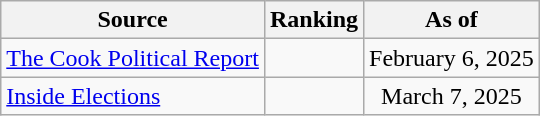<table class="wikitable" style="text-align:center">
<tr>
<th>Source</th>
<th>Ranking</th>
<th>As of</th>
</tr>
<tr>
<td align=left><a href='#'>The Cook Political Report</a></td>
<td></td>
<td>February 6, 2025</td>
</tr>
<tr>
<td align=left><a href='#'>Inside Elections</a></td>
<td></td>
<td>March 7, 2025</td>
</tr>
</table>
